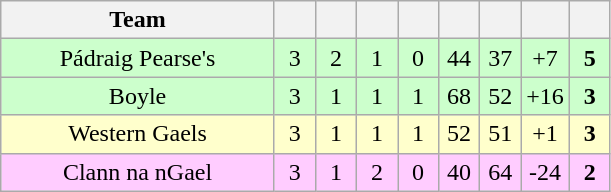<table class="wikitable" style="text-align:center">
<tr>
<th style="width:175px;">Team</th>
<th width="20"></th>
<th width="20"></th>
<th width="20"></th>
<th width="20"></th>
<th width="20"></th>
<th width="20"></th>
<th width="20"></th>
<th width="20"></th>
</tr>
<tr style="background:#cfc;">
<td>Pádraig Pearse's</td>
<td>3</td>
<td>2</td>
<td>1</td>
<td>0</td>
<td>44</td>
<td>37</td>
<td>+7</td>
<td><strong>5</strong></td>
</tr>
<tr style="background:#cfc;">
<td>Boyle</td>
<td>3</td>
<td>1</td>
<td>1</td>
<td>1</td>
<td>68</td>
<td>52</td>
<td>+16</td>
<td><strong>3</strong></td>
</tr>
<tr style="background:#ffffcc;">
<td>Western Gaels</td>
<td>3</td>
<td>1</td>
<td>1</td>
<td>1</td>
<td>52</td>
<td>51</td>
<td>+1</td>
<td><strong>3</strong></td>
</tr>
<tr style="background:#fcf;">
<td>Clann na nGael</td>
<td>3</td>
<td>1</td>
<td>2</td>
<td>0</td>
<td>40</td>
<td>64</td>
<td>-24</td>
<td><strong>2</strong></td>
</tr>
</table>
